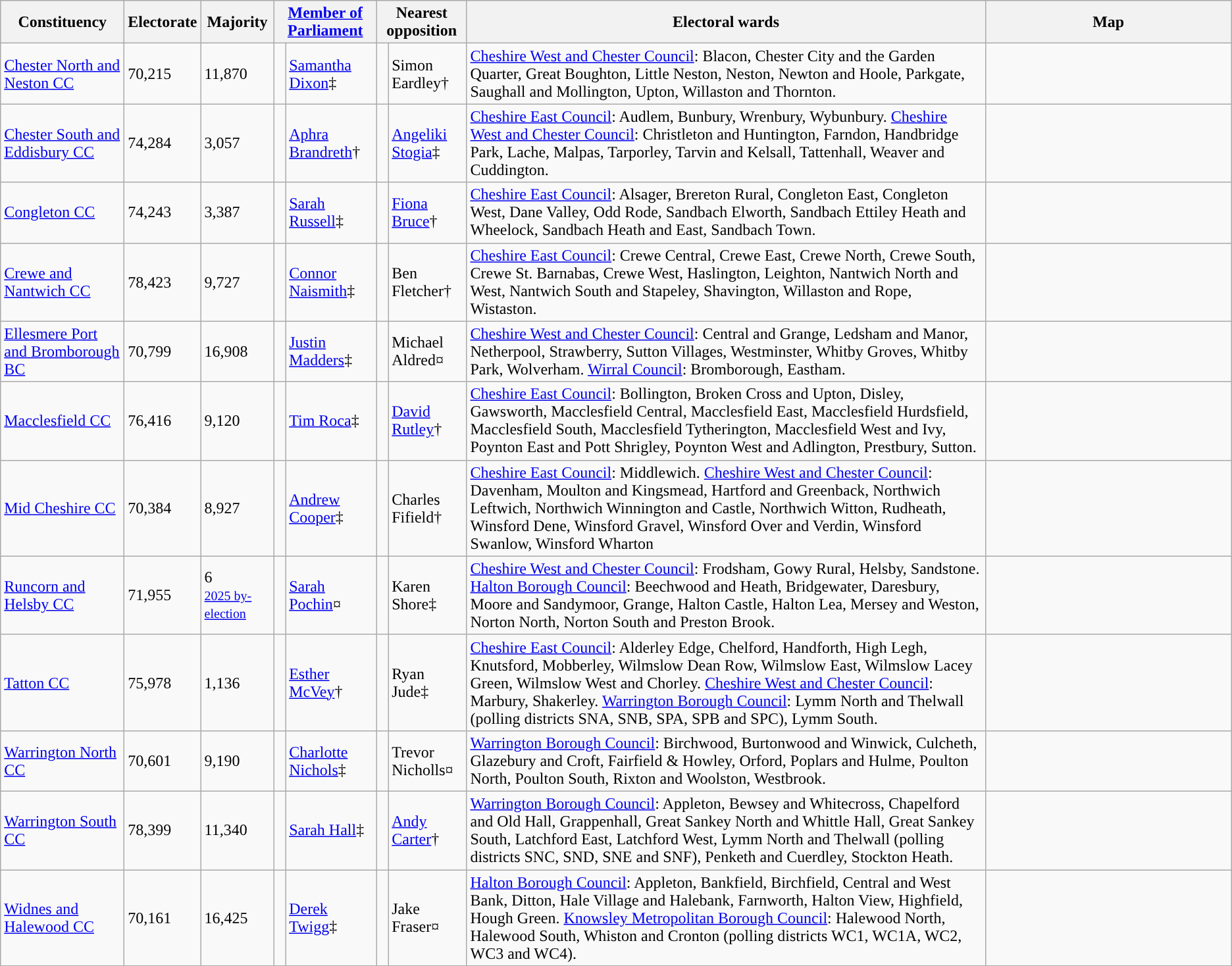<table class="wikitable sortable">
<tr>
<th rowspan="1">Constituency</th>
<th rowspan="1">Electorate</th>
<th rowspan="1">Majority</th>
<th class="unsortable" colspan="2"><a href='#'>Member of Parliament</a></th>
<th class="unsortable" colspan="2">Nearest opposition</th>
<th class="unsortable" rowspan="1">Electoral wards</th>
<th class="unsortable" rowspan="1" style="width:20%;">Map</th>
</tr>
<tr>
<td><a href='#'>Chester North and Neston CC</a></td>
<td>70,215</td>
<td>11,870</td>
<td style="color:inherit;background:"> </td>
<td><a href='#'>Samantha Dixon</a>‡</td>
<td style="color:inherit;background:"> </td>
<td>Simon Eardley†</td>
<td><a href='#'>Cheshire West and Chester Council</a>: Blacon, Chester City and the Garden Quarter, Great Boughton, Little Neston, Neston, Newton and Hoole, Parkgate, Saughall and Mollington, Upton, Willaston and Thornton.</td>
<td></td>
</tr>
<tr>
<td><a href='#'>Chester South and Eddisbury CC</a></td>
<td>74,284</td>
<td>3,057</td>
<td style="color:inherit;background:"> </td>
<td><a href='#'>Aphra Brandreth</a>†</td>
<td style="color:inherit;background:"> </td>
<td><a href='#'>Angeliki Stogia</a>‡</td>
<td><a href='#'>Cheshire East Council</a>: Audlem, Bunbury, Wrenbury, Wybunbury. <a href='#'>Cheshire West and Chester Council</a>: Christleton and Huntington, Farndon, Handbridge Park, Lache, Malpas, Tarporley, Tarvin and Kelsall, Tattenhall, Weaver and Cuddington.</td>
<td></td>
</tr>
<tr>
<td><a href='#'>Congleton CC</a></td>
<td>74,243</td>
<td>3,387</td>
<td style="color:inherit;background:"> </td>
<td><a href='#'>Sarah Russell</a>‡</td>
<td style="color:inherit;background:"> </td>
<td><a href='#'>Fiona Bruce</a>†</td>
<td><a href='#'>Cheshire East Council</a>: Alsager, Brereton Rural, Congleton East, Congleton West, Dane Valley, Odd Rode, Sandbach Elworth, Sandbach Ettiley Heath and Wheelock, Sandbach Heath and East, Sandbach Town.</td>
<td></td>
</tr>
<tr>
<td><a href='#'>Crewe and Nantwich CC</a></td>
<td>78,423</td>
<td>9,727</td>
<td style="color:inherit;background:"> </td>
<td><a href='#'>Connor Naismith</a>‡</td>
<td style="color:inherit;background:"> </td>
<td>Ben Fletcher†</td>
<td><a href='#'>Cheshire East Council</a>: Crewe Central, Crewe East, Crewe North, Crewe South, Crewe St. Barnabas, Crewe West, Haslington, Leighton, Nantwich North and West, Nantwich South and Stapeley, Shavington, Willaston and Rope, Wistaston.</td>
<td></td>
</tr>
<tr>
<td><a href='#'>Ellesmere Port and Bromborough BC</a></td>
<td>70,799</td>
<td>16,908</td>
<td style="color:inherit;background:"> </td>
<td><a href='#'>Justin Madders</a>‡</td>
<td style="color:inherit;background:"> </td>
<td>Michael Aldred¤</td>
<td><a href='#'>Cheshire West and Chester Council</a>: Central and Grange, Ledsham and Manor, Netherpool, Strawberry, Sutton Villages, Westminster, Whitby Groves, Whitby Park, Wolverham. <a href='#'>Wirral Council</a>: Bromborough, Eastham.</td>
<td></td>
</tr>
<tr>
<td><a href='#'>Macclesfield CC</a></td>
<td>76,416</td>
<td>9,120</td>
<td style="color:inherit;background:"> </td>
<td><a href='#'>Tim Roca</a>‡</td>
<td style="color:inherit;background:"> </td>
<td><a href='#'>David Rutley</a>†</td>
<td><a href='#'>Cheshire East Council</a>: Bollington, Broken Cross and Upton, Disley, Gawsworth, Macclesfield Central, Macclesfield East, Macclesfield Hurdsfield, Macclesfield South, Macclesfield Tytherington, Macclesfield West and Ivy, Poynton East and Pott Shrigley, Poynton West and Adlington, Prestbury, Sutton.</td>
<td></td>
</tr>
<tr>
<td><a href='#'>Mid Cheshire CC</a></td>
<td>70,384</td>
<td>8,927</td>
<td style="color:inherit;background:"> </td>
<td><a href='#'>Andrew Cooper</a>‡</td>
<td style="color:inherit;background:"> </td>
<td>Charles Fifield†</td>
<td><a href='#'>Cheshire East Council</a>: Middlewich. <a href='#'>Cheshire West and Chester Council</a>: Davenham, Moulton and Kingsmead, Hartford and Greenback, Northwich Leftwich, Northwich Winnington and Castle, Northwich Witton, Rudheath, Winsford Dene, Winsford Gravel, Winsford Over and Verdin, Winsford Swanlow, Winsford Wharton</td>
<td></td>
</tr>
<tr>
<td><a href='#'>Runcorn and Helsby CC</a></td>
<td>71,955</td>
<td>6<br><small><a href='#'>2025 by-election</a></small></td>
<td style="color:inherit;background:"> </td>
<td><a href='#'>Sarah Pochin</a>¤</td>
<td style="color:inherit;background:"> </td>
<td>Karen Shore‡</td>
<td><a href='#'>Cheshire West and Chester Council</a>: Frodsham, Gowy Rural, Helsby, Sandstone. <a href='#'>Halton Borough Council</a>: Beechwood and Heath, Bridgewater, Daresbury, Moore and Sandymoor, Grange, Halton Castle, Halton Lea, Mersey and Weston, Norton North, Norton South and Preston Brook.</td>
<td></td>
</tr>
<tr>
<td><a href='#'>Tatton CC</a></td>
<td>75,978</td>
<td>1,136</td>
<td style="color:inherit;background:"> </td>
<td><a href='#'>Esther McVey</a>†</td>
<td style="color:inherit;background:"> </td>
<td>Ryan Jude‡</td>
<td><a href='#'>Cheshire East Council</a>: Alderley Edge, Chelford, Handforth, High Legh, Knutsford, Mobberley, Wilmslow Dean Row, Wilmslow East, Wilmslow Lacey Green, Wilmslow West and Chorley. <a href='#'>Cheshire West and Chester Council</a>: Marbury, Shakerley. <a href='#'>Warrington Borough Council</a>: Lymm North and Thelwall (polling districts SNA, SNB, SPA, SPB and SPC), Lymm South.</td>
<td></td>
</tr>
<tr>
<td><a href='#'>Warrington North CC</a></td>
<td>70,601</td>
<td>9,190</td>
<td style="color:inherit;background:"> </td>
<td><a href='#'>Charlotte Nichols</a>‡</td>
<td style="color:inherit;background:"> </td>
<td>Trevor Nicholls¤</td>
<td><a href='#'>Warrington Borough Council</a>: Birchwood, Burtonwood and Winwick, Culcheth, Glazebury and Croft, Fairfield & Howley, Orford, Poplars and Hulme, Poulton North, Poulton South, Rixton and Woolston, Westbrook.</td>
<td></td>
</tr>
<tr>
<td><a href='#'>Warrington South CC</a></td>
<td>78,399</td>
<td>11,340</td>
<td style="color:inherit;background:"> </td>
<td><a href='#'>Sarah Hall</a>‡</td>
<td style="color:inherit;background:"> </td>
<td><a href='#'>Andy Carter</a>†</td>
<td><a href='#'>Warrington Borough Council</a>: Appleton, Bewsey and Whitecross, Chapelford and Old Hall, Grappenhall, Great Sankey North and Whittle Hall, Great Sankey South, Latchford East, Latchford West, Lymm North and Thelwall (polling districts SNC, SND, SNE and SNF), Penketh and Cuerdley, Stockton Heath.</td>
<td></td>
</tr>
<tr>
<td><a href='#'>Widnes and Halewood CC</a></td>
<td>70,161</td>
<td>16,425</td>
<td style="color:inherit;background:"> </td>
<td><a href='#'>Derek Twigg</a>‡</td>
<td style="color:inherit;background:"> </td>
<td>Jake Fraser¤</td>
<td><a href='#'>Halton Borough Council</a>: Appleton, Bankfield, Birchfield, Central and West Bank, Ditton, Hale Village and Halebank, Farnworth, Halton View, Highfield, Hough Green. <a href='#'>Knowsley Metropolitan Borough Council</a>: Halewood North, Halewood South, Whiston and Cronton (polling districts WC1, WC1A, WC2, WC3 and WC4).</td>
<td></td>
</tr>
<tr>
</tr>
</table>
